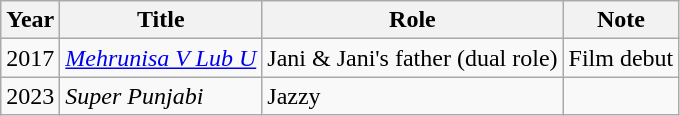<table class="wikitable">
<tr>
<th>Year</th>
<th>Title</th>
<th>Role</th>
<th>Note</th>
</tr>
<tr>
<td>2017</td>
<td><em><a href='#'>Mehrunisa V Lub U</a></em></td>
<td>Jani & Jani's father (dual role)</td>
<td>Film debut</td>
</tr>
<tr>
<td>2023</td>
<td><em>Super Punjabi</em></td>
<td>Jazzy</td>
<td></td>
</tr>
</table>
